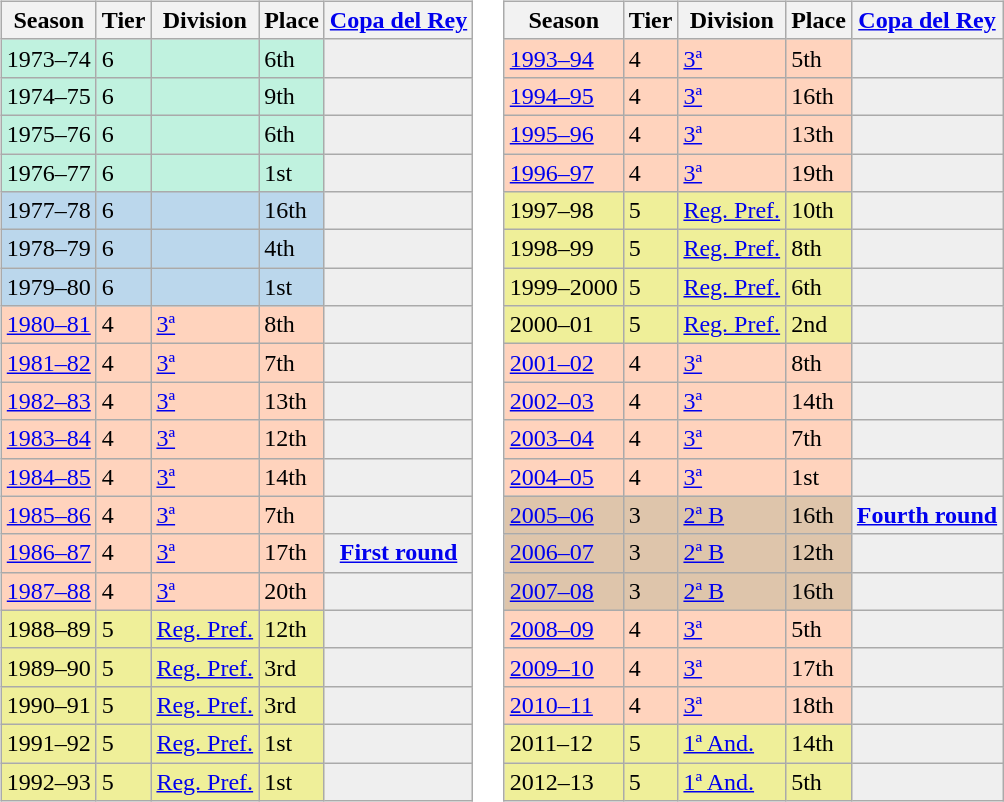<table>
<tr>
<td valign="top" width=0%><br><table class="wikitable">
<tr style="background:#f0f6fa;">
<th>Season</th>
<th>Tier</th>
<th>Division</th>
<th>Place</th>
<th><a href='#'>Copa del Rey</a></th>
</tr>
<tr>
<td style="background:#C0F2DF;">1973–74</td>
<td style="background:#C0F2DF;">6</td>
<td style="background:#C0F2DF;"></td>
<td style="background:#C0F2DF;">6th</td>
<th style="background:#efefef;"></th>
</tr>
<tr>
<td style="background:#C0F2DF;">1974–75</td>
<td style="background:#C0F2DF;">6</td>
<td style="background:#C0F2DF;"></td>
<td style="background:#C0F2DF;">9th</td>
<th style="background:#efefef;"></th>
</tr>
<tr>
<td style="background:#C0F2DF;">1975–76</td>
<td style="background:#C0F2DF;">6</td>
<td style="background:#C0F2DF;"></td>
<td style="background:#C0F2DF;">6th</td>
<th style="background:#efefef;"></th>
</tr>
<tr>
<td style="background:#C0F2DF;">1976–77</td>
<td style="background:#C0F2DF;">6</td>
<td style="background:#C0F2DF;"></td>
<td style="background:#C0F2DF;">1st</td>
<th style="background:#efefef;"></th>
</tr>
<tr>
<td style="background:#BBD7EC;">1977–78</td>
<td style="background:#BBD7EC;">6</td>
<td style="background:#BBD7EC;"></td>
<td style="background:#BBD7EC;">16th</td>
<th style="background:#efefef;"></th>
</tr>
<tr>
<td style="background:#BBD7EC;">1978–79</td>
<td style="background:#BBD7EC;">6</td>
<td style="background:#BBD7EC;"></td>
<td style="background:#BBD7EC;">4th</td>
<th style="background:#efefef;"></th>
</tr>
<tr>
<td style="background:#BBD7EC;">1979–80</td>
<td style="background:#BBD7EC;">6</td>
<td style="background:#BBD7EC;"></td>
<td style="background:#BBD7EC;">1st</td>
<th style="background:#efefef;"></th>
</tr>
<tr>
<td style="background:#FFD3BD;"><a href='#'>1980–81</a></td>
<td style="background:#FFD3BD;">4</td>
<td style="background:#FFD3BD;"><a href='#'>3ª</a></td>
<td style="background:#FFD3BD;">8th</td>
<th style="background:#efefef;"></th>
</tr>
<tr>
<td style="background:#FFD3BD;"><a href='#'>1981–82</a></td>
<td style="background:#FFD3BD;">4</td>
<td style="background:#FFD3BD;"><a href='#'>3ª</a></td>
<td style="background:#FFD3BD;">7th</td>
<th style="background:#efefef;"></th>
</tr>
<tr>
<td style="background:#FFD3BD;"><a href='#'>1982–83</a></td>
<td style="background:#FFD3BD;">4</td>
<td style="background:#FFD3BD;"><a href='#'>3ª</a></td>
<td style="background:#FFD3BD;">13th</td>
<th style="background:#efefef;"></th>
</tr>
<tr>
<td style="background:#FFD3BD;"><a href='#'>1983–84</a></td>
<td style="background:#FFD3BD;">4</td>
<td style="background:#FFD3BD;"><a href='#'>3ª</a></td>
<td style="background:#FFD3BD;">12th</td>
<th style="background:#efefef;"></th>
</tr>
<tr>
<td style="background:#FFD3BD;"><a href='#'>1984–85</a></td>
<td style="background:#FFD3BD;">4</td>
<td style="background:#FFD3BD;"><a href='#'>3ª</a></td>
<td style="background:#FFD3BD;">14th</td>
<td style="background:#efefef;"></td>
</tr>
<tr>
<td style="background:#FFD3BD;"><a href='#'>1985–86</a></td>
<td style="background:#FFD3BD;">4</td>
<td style="background:#FFD3BD;"><a href='#'>3ª</a></td>
<td style="background:#FFD3BD;">7th</td>
<th style="background:#efefef;"></th>
</tr>
<tr>
<td style="background:#FFD3BD;"><a href='#'>1986–87</a></td>
<td style="background:#FFD3BD;">4</td>
<td style="background:#FFD3BD;"><a href='#'>3ª</a></td>
<td style="background:#FFD3BD;">17th</td>
<th style="background:#efefef;"><a href='#'>First round</a></th>
</tr>
<tr>
<td style="background:#FFD3BD;"><a href='#'>1987–88</a></td>
<td style="background:#FFD3BD;">4</td>
<td style="background:#FFD3BD;"><a href='#'>3ª</a></td>
<td style="background:#FFD3BD;">20th</td>
<th style="background:#efefef;"></th>
</tr>
<tr>
<td style="background:#EFEF99;">1988–89</td>
<td style="background:#EFEF99;">5</td>
<td style="background:#EFEF99;"><a href='#'>Reg. Pref.</a></td>
<td style="background:#EFEF99;">12th</td>
<th style="background:#efefef;"></th>
</tr>
<tr>
<td style="background:#EFEF99;">1989–90</td>
<td style="background:#EFEF99;">5</td>
<td style="background:#EFEF99;"><a href='#'>Reg. Pref.</a></td>
<td style="background:#EFEF99;">3rd</td>
<th style="background:#efefef;"></th>
</tr>
<tr>
<td style="background:#EFEF99;">1990–91</td>
<td style="background:#EFEF99;">5</td>
<td style="background:#EFEF99;"><a href='#'>Reg. Pref.</a></td>
<td style="background:#EFEF99;">3rd</td>
<th style="background:#efefef;"></th>
</tr>
<tr>
<td style="background:#EFEF99;">1991–92</td>
<td style="background:#EFEF99;">5</td>
<td style="background:#EFEF99;"><a href='#'>Reg. Pref.</a></td>
<td style="background:#EFEF99;">1st</td>
<th style="background:#efefef;"></th>
</tr>
<tr>
<td style="background:#EFEF99;">1992–93</td>
<td style="background:#EFEF99;">5</td>
<td style="background:#EFEF99;"><a href='#'>Reg. Pref.</a></td>
<td style="background:#EFEF99;">1st</td>
<th style="background:#efefef;"></th>
</tr>
</table>
</td>
<td valign="top" width=0%><br><table class="wikitable">
<tr style="background:#f0f6fa;">
<th>Season</th>
<th>Tier</th>
<th>Division</th>
<th>Place</th>
<th><a href='#'>Copa del Rey</a></th>
</tr>
<tr>
<td style="background:#FFD3BD;"><a href='#'>1993–94</a></td>
<td style="background:#FFD3BD;">4</td>
<td style="background:#FFD3BD;"><a href='#'>3ª</a></td>
<td style="background:#FFD3BD;">5th</td>
<td style="background:#efefef;"></td>
</tr>
<tr>
<td style="background:#FFD3BD;"><a href='#'>1994–95</a></td>
<td style="background:#FFD3BD;">4</td>
<td style="background:#FFD3BD;"><a href='#'>3ª</a></td>
<td style="background:#FFD3BD;">16th</td>
<td style="background:#efefef;"></td>
</tr>
<tr>
<td style="background:#FFD3BD;"><a href='#'>1995–96</a></td>
<td style="background:#FFD3BD;">4</td>
<td style="background:#FFD3BD;"><a href='#'>3ª</a></td>
<td style="background:#FFD3BD;">13th</td>
<td style="background:#efefef;"></td>
</tr>
<tr>
<td style="background:#FFD3BD;"><a href='#'>1996–97</a></td>
<td style="background:#FFD3BD;">4</td>
<td style="background:#FFD3BD;"><a href='#'>3ª</a></td>
<td style="background:#FFD3BD;">19th</td>
<th style="background:#efefef;"></th>
</tr>
<tr>
<td style="background:#EFEF99;">1997–98</td>
<td style="background:#EFEF99;">5</td>
<td style="background:#EFEF99;"><a href='#'>Reg. Pref.</a></td>
<td style="background:#EFEF99;">10th</td>
<th style="background:#efefef;"></th>
</tr>
<tr>
<td style="background:#EFEF99;">1998–99</td>
<td style="background:#EFEF99;">5</td>
<td style="background:#EFEF99;"><a href='#'>Reg. Pref.</a></td>
<td style="background:#EFEF99;">8th</td>
<th style="background:#efefef;"></th>
</tr>
<tr>
<td style="background:#EFEF99;">1999–2000</td>
<td style="background:#EFEF99;">5</td>
<td style="background:#EFEF99;"><a href='#'>Reg. Pref.</a></td>
<td style="background:#EFEF99;">6th</td>
<th style="background:#efefef;"></th>
</tr>
<tr>
<td style="background:#EFEF99;">2000–01</td>
<td style="background:#EFEF99;">5</td>
<td style="background:#EFEF99;"><a href='#'>Reg. Pref.</a></td>
<td style="background:#EFEF99;">2nd</td>
<th style="background:#efefef;"></th>
</tr>
<tr>
<td style="background:#FFD3BD;"><a href='#'>2001–02</a></td>
<td style="background:#FFD3BD;">4</td>
<td style="background:#FFD3BD;"><a href='#'>3ª</a></td>
<td style="background:#FFD3BD;">8th</td>
<th style="background:#efefef;"></th>
</tr>
<tr>
<td style="background:#FFD3BD;"><a href='#'>2002–03</a></td>
<td style="background:#FFD3BD;">4</td>
<td style="background:#FFD3BD;"><a href='#'>3ª</a></td>
<td style="background:#FFD3BD;">14th</td>
<th style="background:#efefef;"></th>
</tr>
<tr>
<td style="background:#FFD3BD;"><a href='#'>2003–04</a></td>
<td style="background:#FFD3BD;">4</td>
<td style="background:#FFD3BD;"><a href='#'>3ª</a></td>
<td style="background:#FFD3BD;">7th</td>
<td style="background:#efefef;"></td>
</tr>
<tr>
<td style="background:#FFD3BD;"><a href='#'>2004–05</a></td>
<td style="background:#FFD3BD;">4</td>
<td style="background:#FFD3BD;"><a href='#'>3ª</a></td>
<td style="background:#FFD3BD;">1st</td>
<td style="background:#efefef;"></td>
</tr>
<tr>
<td style="background:#DEC5AB;"><a href='#'>2005–06</a></td>
<td style="background:#DEC5AB;">3</td>
<td style="background:#DEC5AB;"><a href='#'>2ª B</a></td>
<td style="background:#DEC5AB;">16th</td>
<th style="background:#efefef;"><a href='#'>Fourth round</a></th>
</tr>
<tr>
<td style="background:#DEC5AB;"><a href='#'>2006–07</a></td>
<td style="background:#DEC5AB;">3</td>
<td style="background:#DEC5AB;"><a href='#'>2ª B</a></td>
<td style="background:#DEC5AB;">12th</td>
<th style="background:#efefef;"></th>
</tr>
<tr>
<td style="background:#DEC5AB;"><a href='#'>2007–08</a></td>
<td style="background:#DEC5AB;">3</td>
<td style="background:#DEC5AB;"><a href='#'>2ª B</a></td>
<td style="background:#DEC5AB;">16th</td>
<th style="background:#efefef;"></th>
</tr>
<tr>
<td style="background:#FFD3BD;"><a href='#'>2008–09</a></td>
<td style="background:#FFD3BD;">4</td>
<td style="background:#FFD3BD;"><a href='#'>3ª</a></td>
<td style="background:#FFD3BD;">5th</td>
<td style="background:#efefef;"></td>
</tr>
<tr>
<td style="background:#FFD3BD;"><a href='#'>2009–10</a></td>
<td style="background:#FFD3BD;">4</td>
<td style="background:#FFD3BD;"><a href='#'>3ª</a></td>
<td style="background:#FFD3BD;">17th</td>
<td style="background:#efefef;"></td>
</tr>
<tr>
<td style="background:#FFD3BD;"><a href='#'>2010–11</a></td>
<td style="background:#FFD3BD;">4</td>
<td style="background:#FFD3BD;"><a href='#'>3ª</a></td>
<td style="background:#FFD3BD;">18th</td>
<td style="background:#efefef;"></td>
</tr>
<tr>
<td style="background:#EFEF99;">2011–12</td>
<td style="background:#EFEF99;">5</td>
<td style="background:#EFEF99;"><a href='#'>1ª And.</a></td>
<td style="background:#EFEF99;">14th</td>
<th style="background:#efefef;"></th>
</tr>
<tr>
<td style="background:#EFEF99;">2012–13</td>
<td style="background:#EFEF99;">5</td>
<td style="background:#EFEF99;"><a href='#'>1ª And.</a></td>
<td style="background:#EFEF99;">5th</td>
<th style="background:#efefef;"></th>
</tr>
</table>
</td>
</tr>
</table>
